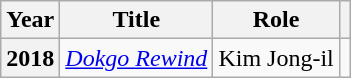<table class="wikitable plainrowheaders">
<tr>
<th scope="col">Year</th>
<th scope="col">Title</th>
<th scope="col">Role</th>
<th scope="col" class="unsortable"></th>
</tr>
<tr>
<th scope="row">2018</th>
<td><em><a href='#'>Dokgo Rewind</a></em></td>
<td>Kim Jong-il</td>
<td style="text-align:center"></td>
</tr>
</table>
